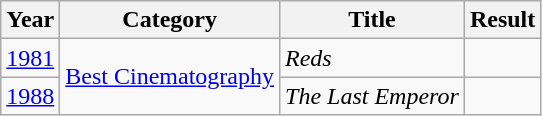<table class="wikitable">
<tr>
<th>Year</th>
<th>Category</th>
<th>Title</th>
<th>Result</th>
</tr>
<tr>
<td><a href='#'>1981</a></td>
<td rowspan=2><a href='#'>Best Cinematography</a></td>
<td><em>Reds</em></td>
<td></td>
</tr>
<tr>
<td><a href='#'>1988</a></td>
<td><em>The Last Emperor</em></td>
<td></td>
</tr>
</table>
